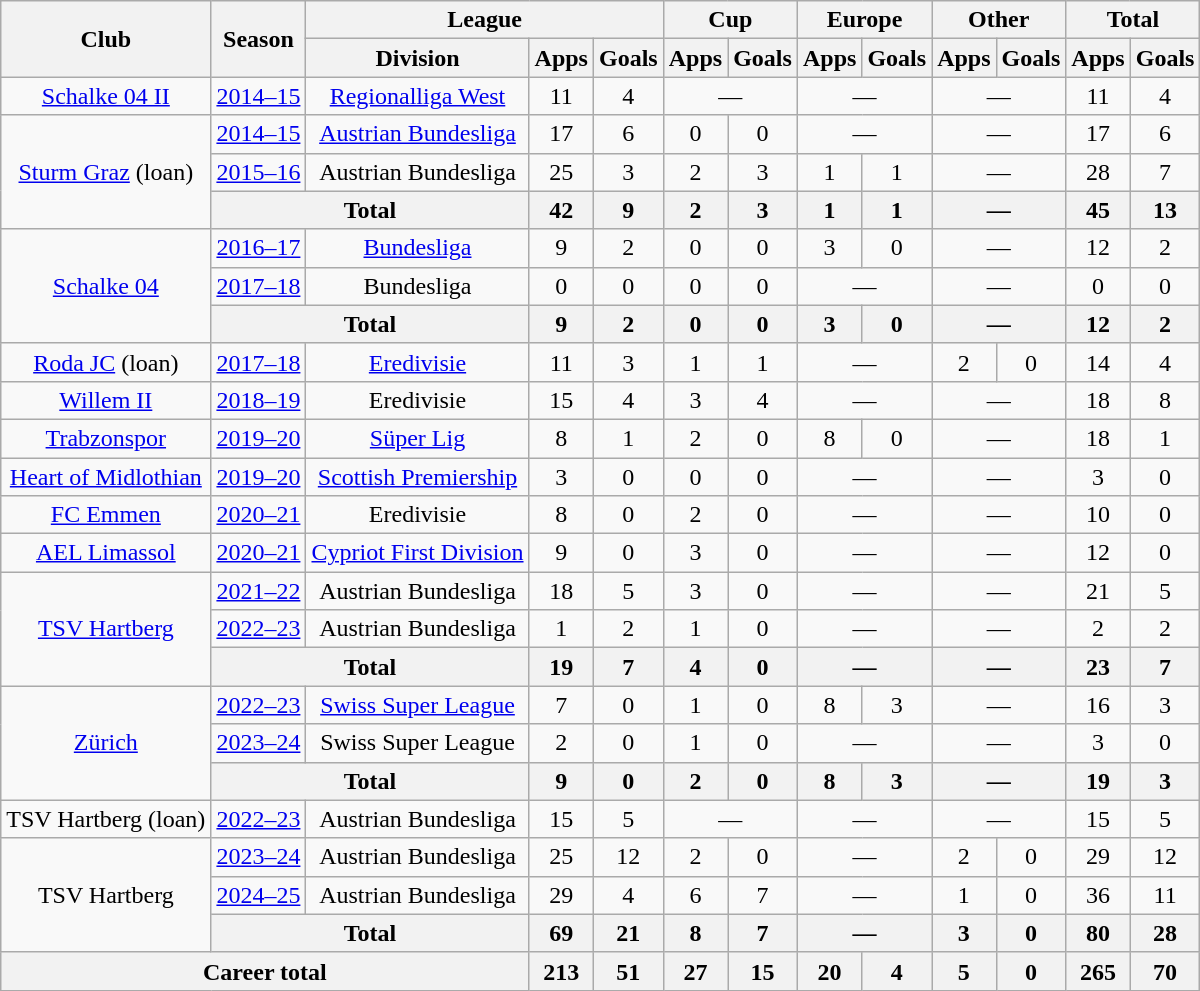<table class="wikitable nowrap" style="text-align:center">
<tr>
<th rowspan="2">Club</th>
<th rowspan="2">Season</th>
<th colspan="3">League</th>
<th colspan="2">Cup</th>
<th colspan="2">Europe</th>
<th colspan="2">Other</th>
<th colspan="2">Total</th>
</tr>
<tr>
<th>Division</th>
<th>Apps</th>
<th>Goals</th>
<th>Apps</th>
<th>Goals</th>
<th>Apps</th>
<th>Goals</th>
<th>Apps</th>
<th>Goals</th>
<th>Apps</th>
<th>Goals</th>
</tr>
<tr>
<td><a href='#'>Schalke 04 II</a></td>
<td><a href='#'>2014–15</a></td>
<td><a href='#'>Regionalliga West</a></td>
<td>11</td>
<td>4</td>
<td colspan="2">—</td>
<td colspan="2">—</td>
<td colspan="2">—</td>
<td>11</td>
<td>4</td>
</tr>
<tr>
<td rowspan="3"><a href='#'>Sturm Graz</a> (loan)</td>
<td><a href='#'>2014–15</a></td>
<td><a href='#'>Austrian Bundesliga</a></td>
<td>17</td>
<td>6</td>
<td>0</td>
<td>0</td>
<td colspan="2">—</td>
<td colspan="2">—</td>
<td>17</td>
<td>6</td>
</tr>
<tr>
<td><a href='#'>2015–16</a></td>
<td>Austrian Bundesliga</td>
<td>25</td>
<td>3</td>
<td>2</td>
<td>3</td>
<td>1</td>
<td>1</td>
<td colspan="2">—</td>
<td>28</td>
<td>7</td>
</tr>
<tr>
<th colspan="2">Total</th>
<th>42</th>
<th>9</th>
<th>2</th>
<th>3</th>
<th>1</th>
<th>1</th>
<th colspan="2">—</th>
<th>45</th>
<th>13</th>
</tr>
<tr>
<td rowspan="3"><a href='#'>Schalke 04</a></td>
<td><a href='#'>2016–17</a></td>
<td><a href='#'>Bundesliga</a></td>
<td>9</td>
<td>2</td>
<td>0</td>
<td>0</td>
<td>3</td>
<td>0</td>
<td colspan="2">—</td>
<td>12</td>
<td>2</td>
</tr>
<tr>
<td><a href='#'>2017–18</a></td>
<td>Bundesliga</td>
<td>0</td>
<td>0</td>
<td>0</td>
<td>0</td>
<td colspan="2">—</td>
<td colspan="2">—</td>
<td>0</td>
<td>0</td>
</tr>
<tr>
<th colspan="2">Total</th>
<th>9</th>
<th>2</th>
<th>0</th>
<th>0</th>
<th>3</th>
<th>0</th>
<th colspan="2">—</th>
<th>12</th>
<th>2</th>
</tr>
<tr>
<td><a href='#'>Roda JC</a> (loan)</td>
<td><a href='#'>2017–18</a></td>
<td><a href='#'>Eredivisie</a></td>
<td>11</td>
<td>3</td>
<td>1</td>
<td>1</td>
<td colspan="2">—</td>
<td>2</td>
<td>0</td>
<td>14</td>
<td>4</td>
</tr>
<tr>
<td><a href='#'>Willem II</a></td>
<td><a href='#'>2018–19</a></td>
<td>Eredivisie</td>
<td>15</td>
<td>4</td>
<td>3</td>
<td>4</td>
<td colspan="2">—</td>
<td colspan="2">—</td>
<td>18</td>
<td>8</td>
</tr>
<tr>
<td><a href='#'>Trabzonspor</a></td>
<td><a href='#'>2019–20</a></td>
<td><a href='#'>Süper Lig</a></td>
<td>8</td>
<td>1</td>
<td>2</td>
<td>0</td>
<td>8</td>
<td>0</td>
<td colspan="2">—</td>
<td>18</td>
<td>1</td>
</tr>
<tr>
<td><a href='#'>Heart of Midlothian</a></td>
<td><a href='#'>2019–20</a></td>
<td><a href='#'>Scottish Premiership</a></td>
<td>3</td>
<td>0</td>
<td>0</td>
<td>0</td>
<td colspan="2">—</td>
<td colspan="2">—</td>
<td>3</td>
<td>0</td>
</tr>
<tr>
<td><a href='#'>FC Emmen</a></td>
<td><a href='#'>2020–21</a></td>
<td>Eredivisie</td>
<td>8</td>
<td>0</td>
<td>2</td>
<td>0</td>
<td colspan="2">—</td>
<td colspan="2">—</td>
<td>10</td>
<td>0</td>
</tr>
<tr>
<td><a href='#'>AEL Limassol</a></td>
<td><a href='#'>2020–21</a></td>
<td><a href='#'>Cypriot First Division</a></td>
<td>9</td>
<td>0</td>
<td>3</td>
<td>0</td>
<td colspan="2">—</td>
<td colspan="2">—</td>
<td>12</td>
<td>0</td>
</tr>
<tr>
<td rowspan="3"><a href='#'>TSV Hartberg</a></td>
<td><a href='#'>2021–22</a></td>
<td>Austrian Bundesliga</td>
<td>18</td>
<td>5</td>
<td>3</td>
<td>0</td>
<td colspan="2">—</td>
<td colspan="2">—</td>
<td>21</td>
<td>5</td>
</tr>
<tr>
<td><a href='#'>2022–23</a></td>
<td>Austrian Bundesliga</td>
<td>1</td>
<td>2</td>
<td>1</td>
<td>0</td>
<td colspan="2">—</td>
<td colspan="2">—</td>
<td>2</td>
<td>2</td>
</tr>
<tr>
<th colspan="2">Total</th>
<th>19</th>
<th>7</th>
<th>4</th>
<th>0</th>
<th colspan="2">—</th>
<th colspan="2">—</th>
<th>23</th>
<th>7</th>
</tr>
<tr>
<td rowspan="3"><a href='#'>Zürich</a></td>
<td><a href='#'>2022–23</a></td>
<td><a href='#'>Swiss Super League</a></td>
<td>7</td>
<td>0</td>
<td>1</td>
<td>0</td>
<td>8</td>
<td>3</td>
<td colspan="2">—</td>
<td>16</td>
<td>3</td>
</tr>
<tr>
<td><a href='#'>2023–24</a></td>
<td>Swiss Super League</td>
<td>2</td>
<td>0</td>
<td>1</td>
<td>0</td>
<td colspan="2">—</td>
<td colspan="2">—</td>
<td>3</td>
<td>0</td>
</tr>
<tr>
<th colspan="2">Total</th>
<th>9</th>
<th>0</th>
<th>2</th>
<th>0</th>
<th>8</th>
<th>3</th>
<th colspan="2">—</th>
<th>19</th>
<th>3</th>
</tr>
<tr>
<td>TSV Hartberg (loan)</td>
<td><a href='#'>2022–23</a></td>
<td>Austrian Bundesliga</td>
<td>15</td>
<td>5</td>
<td colspan="2">—</td>
<td colspan="2">—</td>
<td colspan="2">—</td>
<td>15</td>
<td>5</td>
</tr>
<tr>
<td rowspan="3">TSV Hartberg</td>
<td><a href='#'>2023–24</a></td>
<td>Austrian Bundesliga</td>
<td>25</td>
<td>12</td>
<td>2</td>
<td>0</td>
<td colspan="2">—</td>
<td>2</td>
<td>0</td>
<td>29</td>
<td>12</td>
</tr>
<tr>
<td><a href='#'>2024–25</a></td>
<td>Austrian Bundesliga</td>
<td>29</td>
<td>4</td>
<td>6</td>
<td>7</td>
<td colspan="2">—</td>
<td>1</td>
<td>0</td>
<td>36</td>
<td>11</td>
</tr>
<tr>
<th colspan="2">Total</th>
<th>69</th>
<th>21</th>
<th>8</th>
<th>7</th>
<th colspan="2">—</th>
<th>3</th>
<th>0</th>
<th>80</th>
<th>28</th>
</tr>
<tr>
<th colspan="3">Career total</th>
<th>213</th>
<th>51</th>
<th>27</th>
<th>15</th>
<th>20</th>
<th>4</th>
<th>5</th>
<th>0</th>
<th>265</th>
<th>70</th>
</tr>
</table>
